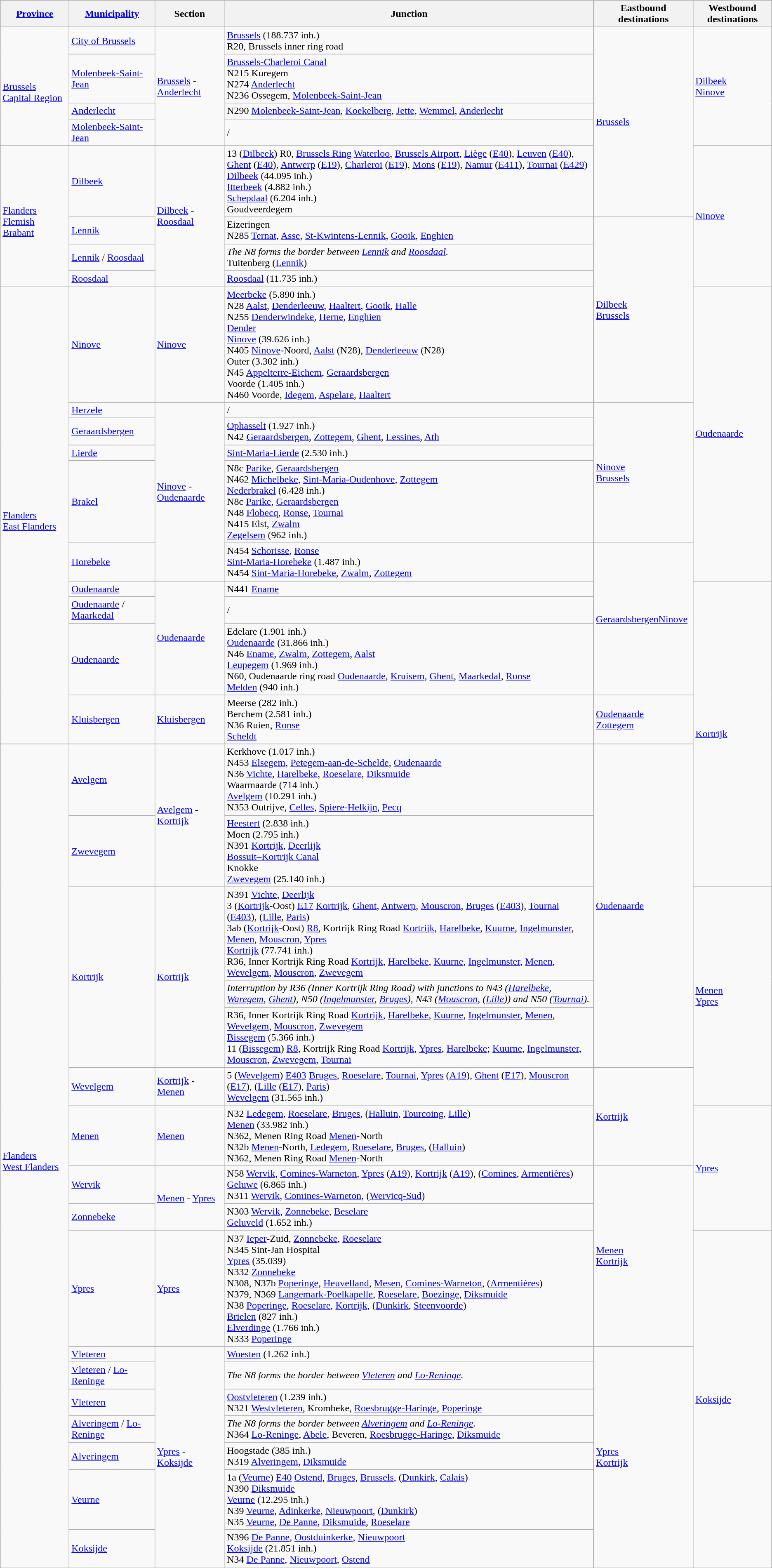<table class="wikitable">
<tr>
<th><a href='#'>Province</a></th>
<th><a href='#'>Municipality</a></th>
<th>Section</th>
<th>Junction</th>
<th>Eastbound destinations</th>
<th>Westbound destinations</th>
</tr>
<tr>
<td rowspan="4"><br><a href='#'>Brussels Capital Region</a></td>
<td><a href='#'>City of Brussels</a></td>
<td rowspan="4"><a href='#'>Brussels</a> - <a href='#'>Anderlecht</a></td>
<td> <a href='#'>Brussels</a> (188.737 inh.)<br> R20, Brussels inner ring road</td>
<td rowspan="5"><a href='#'>Brussels</a></td>
<td rowspan="4"><a href='#'>Dilbeek</a><br><a href='#'>Ninove</a></td>
</tr>
<tr>
<td><a href='#'>Molenbeek-Saint-Jean</a></td>
<td> <a href='#'>Brussels-Charleroi Canal</a><br> N215 Kuregem<br> N274 <a href='#'>Anderlecht</a><br> N236 Ossegem, <a href='#'>Molenbeek-Saint-Jean</a></td>
</tr>
<tr>
<td><a href='#'>Anderlecht</a></td>
<td> N290 <a href='#'>Molenbeek-Saint-Jean</a>, <a href='#'>Koekelberg</a>, <a href='#'>Jette</a>, <a href='#'>Wemmel</a>, <a href='#'>Anderlecht</a></td>
</tr>
<tr>
<td><a href='#'>Molenbeek-Saint-Jean</a></td>
<td>/</td>
</tr>
<tr>
<td rowspan="4"><br><a href='#'>Flanders</a><br><a href='#'>Flemish Brabant</a></td>
<td><a href='#'>Dilbeek</a></td>
<td rowspan="4"><a href='#'>Dilbeek</a> - <a href='#'>Roosdaal</a></td>
<td> 13 (<a href='#'>Dilbeek</a>) R0, <a href='#'>Brussels Ring</a> <a href='#'>Waterloo</a>, <a href='#'>Brussels Airport</a>, <a href='#'>Liège</a> (<a href='#'>E40</a>), <a href='#'>Leuven</a> (<a href='#'>E40</a>), <a href='#'>Ghent</a> (<a href='#'>E40</a>), <a href='#'>Antwerp</a> (<a href='#'>E19</a>), <a href='#'>Charleroi</a> (<a href='#'>E19</a>), <a href='#'>Mons</a> (<a href='#'>E19</a>), <a href='#'>Namur</a> (<a href='#'>E411</a>), <a href='#'>Tournai</a> (<a href='#'>E429</a>)<br> <a href='#'>Dilbeek</a> (44.095 inh.)<br> <a href='#'>Itterbeek</a> (4.882 inh.)<br> <a href='#'>Schepdaal</a> (6.204 inh.)<br> Goudveerdegem</td>
<td rowspan="4"><a href='#'>Ninove</a></td>
</tr>
<tr>
<td><a href='#'>Lennik</a></td>
<td> Eizeringen<br> N285 <a href='#'>Ternat</a>, <a href='#'>Asse</a>, <a href='#'>St-Kwintens-Lennik</a>, <a href='#'>Gooik</a>, <a href='#'>Enghien</a></td>
<td rowspan="4"><a href='#'>Dilbeek</a><br><a href='#'>Brussels</a></td>
</tr>
<tr>
<td><a href='#'>Lennik</a> / <a href='#'>Roosdaal</a></td>
<td><em>The N8 forms the border between <a href='#'>Lennik</a> and <a href='#'>Roosdaal</a>.</em><br> Tuitenberg (<a href='#'>Lennik</a>)</td>
</tr>
<tr>
<td><a href='#'>Roosdaal</a></td>
<td> <a href='#'>Roosdaal</a> (11.735 inh.)</td>
</tr>
<tr>
<td rowspan="10"><br><a href='#'>Flanders</a><br><a href='#'>East Flanders</a></td>
<td><a href='#'>Ninove</a></td>
<td><a href='#'>Ninove</a></td>
<td> <a href='#'>Meerbeke</a> (5.890 inh.)<br> N28 <a href='#'>Aalst</a>, <a href='#'>Denderleeuw</a>, <a href='#'>Haaltert</a>, <a href='#'>Gooik</a>, <a href='#'>Halle</a><br> N255 <a href='#'>Denderwindeke</a>, <a href='#'>Herne</a>, <a href='#'>Enghien</a><br> <a href='#'>Dender</a><br> <a href='#'>Ninove</a> (39.626 inh.)<br> N405 <a href='#'>Ninove</a>-Noord, <a href='#'>Aalst</a> (N28), <a href='#'>Denderleeuw</a> (N28)<br> Outer (3.302 inh.)<br> N45 <a href='#'>Appelterre-Eichem</a>, <a href='#'>Geraardsbergen</a><br> Voorde (1.405 inh.)<br> N460 Voorde, <a href='#'>Idegem</a>, <a href='#'>Aspelare</a>, <a href='#'>Haaltert</a></td>
<td rowspan="6"><a href='#'>Oudenaarde</a></td>
</tr>
<tr>
<td><a href='#'>Herzele</a></td>
<td rowspan="5"><a href='#'>Ninove</a> - <a href='#'>Oudenaarde</a></td>
<td>/</td>
<td rowspan="4"><a href='#'>Ninove</a><br><a href='#'>Brussels</a></td>
</tr>
<tr>
<td><a href='#'>Geraardsbergen</a></td>
<td> <a href='#'>Ophasselt</a> (1.927 inh.)<br> N42 <a href='#'>Geraardsbergen</a>, <a href='#'>Zottegem</a>, <a href='#'>Ghent</a>, <a href='#'>Lessines</a>, <a href='#'>Ath</a></td>
</tr>
<tr>
<td><a href='#'>Lierde</a></td>
<td> <a href='#'>Sint-Maria-Lierde</a> (2.530 inh.)</td>
</tr>
<tr>
<td><a href='#'>Brakel</a></td>
<td> N8c <a href='#'>Parike</a>, <a href='#'>Geraardsbergen</a><br> N462 <a href='#'>Michelbeke</a>, <a href='#'>Sint-Maria-Oudenhove</a>, <a href='#'>Zottegem</a><br> <a href='#'>Nederbrakel</a> (6.428 inh.)<br> N8c <a href='#'>Parike</a>, <a href='#'>Geraardsbergen</a><br> N48 <a href='#'>Flobecq</a>, <a href='#'>Ronse</a>, <a href='#'>Tournai</a><br> N415 Elst, <a href='#'>Zwalm</a><br> <a href='#'>Zegelsem</a> (962 inh.)</td>
</tr>
<tr>
<td><a href='#'>Horebeke</a></td>
<td> N454 <a href='#'>Schorisse</a>, <a href='#'>Ronse</a><br> <a href='#'>Sint-Maria-Horebeke</a> (1.487 inh.)<br> N454 <a href='#'>Sint-Maria-Horebeke</a>, <a href='#'>Zwalm</a>, <a href='#'>Zottegem</a></td>
<td rowspan="4"><a href='#'>Geraardsbergen</a><a href='#'>Ninove</a></td>
</tr>
<tr>
<td><a href='#'>Oudenaarde</a></td>
<td rowspan="3"><a href='#'>Oudenaarde</a></td>
<td> N441 <a href='#'>Ename</a></td>
<td rowspan="6"><a href='#'>Kortrijk</a></td>
</tr>
<tr>
<td><a href='#'>Oudenaarde</a> / <a href='#'>Maarkedal</a></td>
<td>/</td>
</tr>
<tr>
<td><a href='#'>Oudenaarde</a></td>
<td> Edelare (1.901 inh.)<br> <a href='#'>Oudenaarde</a> (31.866 inh.)<br> N46 <a href='#'>Ename</a>, <a href='#'>Zwalm</a>, <a href='#'>Zottegem</a>, <a href='#'>Aalst</a><br> <a href='#'>Leupegem</a> (1.969 inh.)<br> N60, Oudenaarde ring road <a href='#'>Oudenaarde</a>, <a href='#'>Kruisem</a>, <a href='#'>Ghent</a>, <a href='#'>Maarkedal</a>, <a href='#'>Ronse</a><br> <a href='#'>Melden</a> (940 inh.)</td>
</tr>
<tr>
<td><a href='#'>Kluisbergen</a></td>
<td><a href='#'>Kluisbergen</a></td>
<td> Meerse (282 inh.)<br> Berchem (2.581 inh.)<br> N36 Ruien, <a href='#'>Ronse</a><br> <a href='#'>Scheldt</a></td>
<td><a href='#'>Oudenaarde</a><br><a href='#'>Zottegem</a></td>
</tr>
<tr>
<td rowspan="17"><br><a href='#'>Flanders</a><br><a href='#'>West Flanders</a></td>
<td><a href='#'>Avelgem</a></td>
<td rowspan="2"><a href='#'>Avelgem</a> - <a href='#'>Kortrijk</a></td>
<td> Kerkhove (1.017 inh.)<br> N453 <a href='#'>Elsegem</a>, <a href='#'>Petegem-aan-de-Schelde</a>, <a href='#'>Oudenaarde</a><br> N36 <a href='#'>Vichte</a>, <a href='#'>Harelbeke</a>, <a href='#'>Roeselare</a>, <a href='#'>Diksmuide</a><br> Waarmaarde (714 inh.)<br> <a href='#'>Avelgem</a> (10.291 inh.)<br> N353 Outrijve, <a href='#'>Celles</a>, <a href='#'>Spiere-Helkijn</a>, <a href='#'>Pecq</a></td>
<td rowspan="5"><a href='#'>Oudenaarde</a></td>
</tr>
<tr>
<td><a href='#'>Zwevegem</a></td>
<td> <a href='#'>Heestert</a> (2.838 inh.)<br> Moen (2.795 inh.)<br> N391 <a href='#'>Kortrijk</a>, <a href='#'>Deerlijk</a><br> <a href='#'>Bossuit–Kortrijk Canal</a><br> Knokke<br> <a href='#'>Zwevegem</a> (25.140 inh.)</td>
</tr>
<tr>
<td rowspan="3"><a href='#'>Kortrijk</a></td>
<td rowspan="3"><a href='#'>Kortrijk</a></td>
<td> N391 <a href='#'>Vichte</a>, <a href='#'>Deerlijk</a><br> 3 (<a href='#'>Kortrijk</a>-Oost) <a href='#'>E17</a> <a href='#'>Kortrijk</a>, <a href='#'>Ghent</a>, <a href='#'>Antwerp</a>, <a href='#'>Mouscron</a>, <a href='#'>Bruges</a> (<a href='#'>E403</a>), <a href='#'>Tournai</a> (<a href='#'>E403</a>),  (<a href='#'>Lille</a>, <a href='#'>Paris</a>)<br> 3ab (<a href='#'>Kortrijk</a>-Oost) <a href='#'>R8</a>, Kortrijk Ring Road <a href='#'>Kortrijk</a>, <a href='#'>Harelbeke</a>, <a href='#'>Kuurne</a>, <a href='#'>Ingelmunster</a>, <a href='#'>Menen</a>, <a href='#'>Mouscron</a>, <a href='#'>Ypres</a><br> <a href='#'>Kortrijk</a> (77.741 inh.)<br> R36, Inner Kortrijk Ring Road <a href='#'>Kortrijk</a>, <a href='#'>Harelbeke</a>, <a href='#'>Kuurne</a>, <a href='#'>Ingelmunster</a>, <a href='#'>Menen</a>, <a href='#'>Wevelgem</a>, <a href='#'>Mouscron</a>, <a href='#'>Zwevegem</a></td>
<td rowspan="4"><a href='#'>Menen</a><br><a href='#'>Ypres</a></td>
</tr>
<tr>
<td><em>Interruption by R36 (Inner Kortrijk Ring Road) with junctions to N43 (<a href='#'>Harelbeke</a>, <a href='#'>Waregem</a>, <a href='#'>Ghent</a>), N50 (<a href='#'>Ingelmunster</a>, <a href='#'>Bruges</a>), N43 (<a href='#'>Mouscron</a>, </em> <em>(<a href='#'>Lille</a>)) and N50 (<a href='#'>Tournai</a>).</em></td>
</tr>
<tr>
<td> R36, Inner Kortrijk Ring Road <a href='#'>Kortrijk</a>, <a href='#'>Harelbeke</a>, <a href='#'>Kuurne</a>, <a href='#'>Ingelmunster</a>, <a href='#'>Menen</a>, <a href='#'>Wevelgem</a>, <a href='#'>Mouscron</a>, <a href='#'>Zwevegem</a><br> <a href='#'>Bissegem</a> (5.366 inh.)<br> 11 (<a href='#'>Bissegem</a>) <a href='#'>R8</a>, Kortrijk Ring Road <a href='#'>Kortrijk</a>, <a href='#'>Ypres</a>, <a href='#'>Harelbeke</a>; <a href='#'>Kuurne</a>, <a href='#'>Ingelmunster</a>, <a href='#'>Mouscron</a>, <a href='#'>Zwevegem</a>, <a href='#'>Tournai</a></td>
</tr>
<tr>
<td><a href='#'>Wevelgem</a></td>
<td><a href='#'>Kortrijk</a> - <a href='#'>Menen</a></td>
<td> 5 (<a href='#'>Wevelgem</a>) <a href='#'>E403</a> <a href='#'>Bruges</a>, <a href='#'>Roeselare</a>, <a href='#'>Tournai</a>, <a href='#'>Ypres</a> (<a href='#'>A19</a>), <a href='#'>Ghent</a> (<a href='#'>E17</a>), <a href='#'>Mouscron</a> (<a href='#'>E17</a>),  (<a href='#'>Lille</a> (<a href='#'>E17</a>), <a href='#'>Paris</a>)<br> <a href='#'>Wevelgem</a> (31.565 inh.)</td>
<td rowspan="2"><a href='#'>Kortrijk</a></td>
</tr>
<tr>
<td><a href='#'>Menen</a></td>
<td><a href='#'>Menen</a></td>
<td> N32 <a href='#'>Ledegem</a>, <a href='#'>Roeselare</a>, <a href='#'>Bruges</a>,  (<a href='#'>Halluin</a>, <a href='#'>Tourcoing</a>, <a href='#'>Lille</a>)<br> <a href='#'>Menen</a> (33.982 inh.)<br> N362, Menen Ring Road <a href='#'>Menen</a>-North<br> N32b <a href='#'>Menen</a>-North, <a href='#'>Ledegem</a>, <a href='#'>Roeselare</a>, <a href='#'>Bruges</a>,  (<a href='#'>Halluin</a>)<br> N362, Menen Ring Road <a href='#'>Menen</a>-North</td>
<td rowspan="3"><a href='#'>Ypres</a></td>
</tr>
<tr>
<td><a href='#'>Wervik</a></td>
<td rowspan="2"><a href='#'>Menen</a> - <a href='#'>Ypres</a></td>
<td> N58 <a href='#'>Wervik</a>, <a href='#'>Comines-Warneton</a>, <a href='#'>Ypres</a> (<a href='#'>A19</a>), <a href='#'>Kortrijk</a> (<a href='#'>A19</a>),  (<a href='#'>Comines</a>, <a href='#'>Armentières</a>)<br> <a href='#'>Geluwe</a> (6.865 inh.)<br> N311 <a href='#'>Wervik</a>, <a href='#'>Comines-Warneton</a>,  (<a href='#'>Wervicq-Sud</a>)</td>
<td rowspan="3"><a href='#'>Menen</a><br><a href='#'>Kortrijk</a></td>
</tr>
<tr>
<td><a href='#'>Zonnebeke</a></td>
<td> N303 <a href='#'>Wervik</a>, <a href='#'>Zonnebeke</a>, <a href='#'>Beselare</a><br> <a href='#'>Geluveld</a> (1.652 inh.)</td>
</tr>
<tr>
<td><a href='#'>Ypres</a></td>
<td><a href='#'>Ypres</a></td>
<td> N37 <a href='#'>Ieper</a>-Zuid, <a href='#'>Zonnebeke</a>, <a href='#'>Roeselare</a><br> N345 Sint-Jan Hospital<br> <a href='#'>Ypres</a> (35.039)<br> N332 <a href='#'>Zonnebeke</a><br> N308, N37b <a href='#'>Poperinge</a>, <a href='#'>Heuvelland</a>, <a href='#'>Mesen</a>, <a href='#'>Comines-Warneton</a>,  (<a href='#'>Armentières</a>)<br> N379, N369 <a href='#'>Langemark-Poelkapelle</a>, <a href='#'>Roeselare</a>, <a href='#'>Boezinge</a>, <a href='#'>Diksmuide</a><br> N38 <a href='#'>Poperinge</a>, <a href='#'>Roeselare</a>, <a href='#'>Kortrijk</a>,  (<a href='#'>Dunkirk</a>, <a href='#'>Steenvoorde</a>)<br> <a href='#'>Brielen</a> (827 inh.)<br> <a href='#'>Elverdinge</a> (1.766 inh.)<br> N333 <a href='#'>Poperinge</a></td>
<td rowspan="8"><a href='#'>Koksijde</a></td>
</tr>
<tr>
<td><a href='#'>Vleteren</a></td>
<td rowspan="7"><a href='#'>Ypres</a> - <a href='#'>Koksijde</a></td>
<td> <a href='#'>Woesten</a> (1.262 inh.)</td>
<td rowspan="7"><a href='#'>Ypres</a><br><a href='#'>Kortrijk</a></td>
</tr>
<tr>
<td><a href='#'>Vleteren</a> / <a href='#'>Lo-Reninge</a></td>
<td><em>The N8 forms the border between <a href='#'>Vleteren</a> and <a href='#'>Lo-Reninge</a>.</em></td>
</tr>
<tr>
<td><a href='#'>Vleteren</a></td>
<td> <a href='#'>Oostvleteren</a> (1.239 inh.)<br> N321 <a href='#'>Westvleteren</a>, Krombeke, <a href='#'>Roesbrugge-Haringe</a>, <a href='#'>Poperinge</a></td>
</tr>
<tr>
<td><a href='#'>Alveringem</a> / <a href='#'>Lo-Reninge</a></td>
<td><em>The N8 forms the border between <a href='#'>Alveringem</a> and <a href='#'>Lo-Reninge</a>.</em><br> N364 <a href='#'>Lo-Reninge</a>, <a href='#'>Abele</a>, Beveren, <a href='#'>Roesbrugge-Haringe</a>, <a href='#'>Diksmuide</a></td>
</tr>
<tr>
<td><a href='#'>Alveringem</a></td>
<td> Hoogstade (385 inh.)<br> N319 <a href='#'>Alveringem</a>, <a href='#'>Diksmuide</a></td>
</tr>
<tr>
<td><a href='#'>Veurne</a></td>
<td> 1a (<a href='#'>Veurne</a>) <a href='#'>E40</a> <a href='#'>Ostend</a>, <a href='#'>Bruges</a>, <a href='#'>Brussels</a>,  (<a href='#'>Dunkirk</a>, <a href='#'>Calais</a>)<br> N390 <a href='#'>Diksmuide</a><br> <a href='#'>Veurne</a> (12.295 inh.)<br> N39 <a href='#'>Veurne</a>, <a href='#'>Adinkerke</a>, <a href='#'>Nieuwpoort</a>,  (<a href='#'>Dunkirk</a>)<br> N35 <a href='#'>Veurne</a>, <a href='#'>De Panne</a>, <a href='#'>Diksmuide</a>, <a href='#'>Roeselare</a></td>
</tr>
<tr>
<td><a href='#'>Koksijde</a></td>
<td> N396 <a href='#'>De Panne</a>, <a href='#'>Oostduinkerke</a>, <a href='#'>Nieuwpoort</a><br> <a href='#'>Koksijde</a> (21.851 inh.)<br> N34 <a href='#'>De Panne</a>, <a href='#'>Nieuwpoort</a>, <a href='#'>Ostend</a></td>
</tr>
</table>
